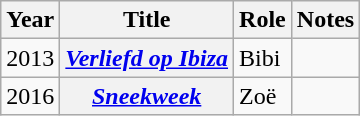<table class="wikitable sortable plainrowheaders">
<tr>
<th scope="col">Year</th>
<th scope="col">Title</th>
<th scope="col">Role</th>
<th scope="col" class="unsortable">Notes</th>
</tr>
<tr>
<td>2013</td>
<th scope="row"><em><a href='#'>Verliefd op Ibiza</a></em></th>
<td>Bibi</td>
<td></td>
</tr>
<tr>
<td>2016</td>
<th scope="row"><em><a href='#'>Sneekweek</a></em></th>
<td>Zoë</td>
<td></td>
</tr>
</table>
